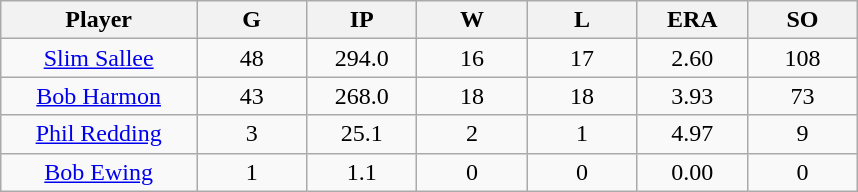<table class="wikitable sortable">
<tr>
<th bgcolor="#DDDDFF" width="16%">Player</th>
<th bgcolor="#DDDDFF" width="9%">G</th>
<th bgcolor="#DDDDFF" width="9%">IP</th>
<th bgcolor="#DDDDFF" width="9%">W</th>
<th bgcolor="#DDDDFF" width="9%">L</th>
<th bgcolor="#DDDDFF" width="9%">ERA</th>
<th bgcolor="#DDDDFF" width="9%">SO</th>
</tr>
<tr align="center">
<td><a href='#'>Slim Sallee</a></td>
<td>48</td>
<td>294.0</td>
<td>16</td>
<td>17</td>
<td>2.60</td>
<td>108</td>
</tr>
<tr align=center>
<td><a href='#'>Bob Harmon</a></td>
<td>43</td>
<td>268.0</td>
<td>18</td>
<td>18</td>
<td>3.93</td>
<td>73</td>
</tr>
<tr align=center>
<td><a href='#'>Phil Redding</a></td>
<td>3</td>
<td>25.1</td>
<td>2</td>
<td>1</td>
<td>4.97</td>
<td>9</td>
</tr>
<tr align=center>
<td><a href='#'>Bob Ewing</a></td>
<td>1</td>
<td>1.1</td>
<td>0</td>
<td>0</td>
<td>0.00</td>
<td>0</td>
</tr>
</table>
